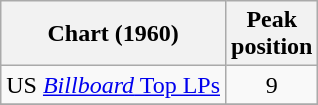<table class="wikitable">
<tr>
<th>Chart (1960)</th>
<th>Peak<br>position</th>
</tr>
<tr>
<td>US <a href='#'><em>Billboard</em> Top LPs</a></td>
<td align="center">9</td>
</tr>
<tr>
</tr>
</table>
